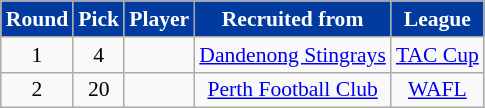<table class="wikitable" style="font-size:90%; text-align:center;">
<tr>
<td style="background:#013B9F; color:white;"><strong>Round</strong></td>
<td style="background:#013B9F; color:white;"><strong>Pick</strong></td>
<td style="background:#013B9F; color:white;"><strong>Player</strong></td>
<td style="background:#013B9F; color:white;"><strong>Recruited from</strong></td>
<td style="background:#013B9F; color:white;"><strong>League</strong></td>
</tr>
<tr>
<td>1</td>
<td>4</td>
<td></td>
<td><a href='#'>Dandenong Stingrays</a></td>
<td><a href='#'>TAC Cup</a></td>
</tr>
<tr>
<td>2</td>
<td>20</td>
<td></td>
<td><a href='#'>Perth Football Club</a></td>
<td><a href='#'>WAFL</a></td>
</tr>
</table>
